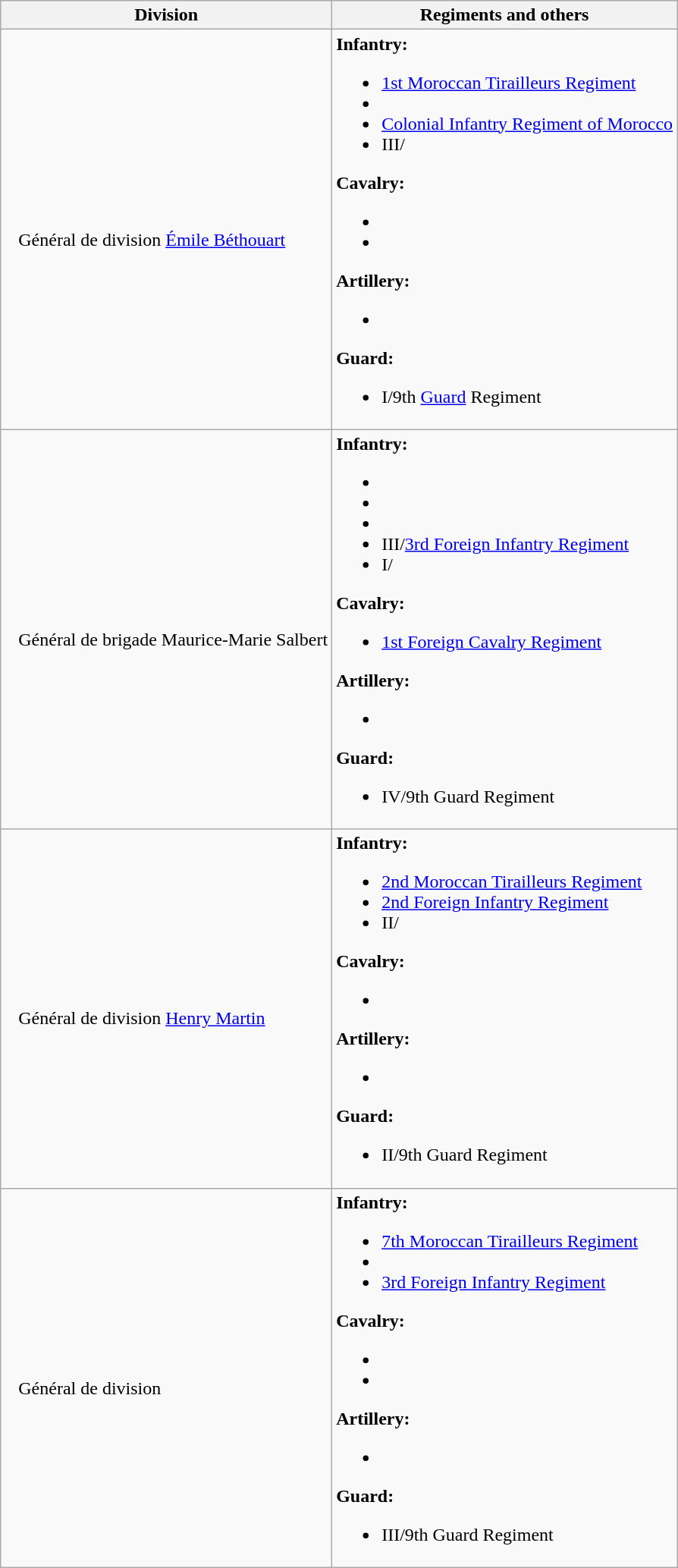<table class="wikitable">
<tr>
<th>Division</th>
<th>Regiments and others</th>
</tr>
<tr>
<td><br>   Général de division <a href='#'>Émile Béthouart</a></td>
<td><strong>Infantry:</strong><br><ul><li><a href='#'>1st Moroccan Tirailleurs Regiment</a></li><li></li><li><a href='#'>Colonial Infantry Regiment of Morocco</a></li><li>III/</li></ul><strong>Cavalry:</strong><ul><li></li><li></li></ul><strong>Artillery:</strong><ul><li></li></ul><strong>Guard:</strong><ul><li>I/9th <a href='#'>Guard</a> Regiment</li></ul></td>
</tr>
<tr>
<td><br>   Général de brigade Maurice-Marie Salbert</td>
<td><strong>Infantry:</strong><br><ul><li></li><li></li><li></li><li>III/<a href='#'>3rd Foreign Infantry Regiment</a></li><li>I/</li></ul><strong>Cavalry:</strong><ul><li><a href='#'>1st Foreign Cavalry Regiment</a></li></ul><strong>Artillery:</strong><ul><li></li></ul><strong>Guard:</strong><ul><li>IV/9th Guard Regiment</li></ul></td>
</tr>
<tr>
<td><br>   Général de division <a href='#'>Henry Martin</a></td>
<td><strong>Infantry:</strong><br><ul><li><a href='#'>2nd Moroccan Tirailleurs Regiment</a></li><li><a href='#'>2nd Foreign Infantry Regiment</a></li><li>II/</li></ul><strong>Cavalry:</strong><ul><li></li></ul><strong>Artillery:</strong><ul><li></li></ul><strong>Guard:</strong><ul><li>II/9th Guard Regiment</li></ul></td>
</tr>
<tr>
<td><br>   Général de division </td>
<td><strong>Infantry:</strong><br><ul><li><a href='#'>7th Moroccan Tirailleurs Regiment</a></li><li></li><li><a href='#'>3rd Foreign Infantry Regiment</a></li></ul><strong>Cavalry:</strong><ul><li></li><li></li></ul><strong>Artillery:</strong><ul><li></li></ul><strong>Guard:</strong><ul><li>III/9th Guard Regiment</li></ul></td>
</tr>
</table>
